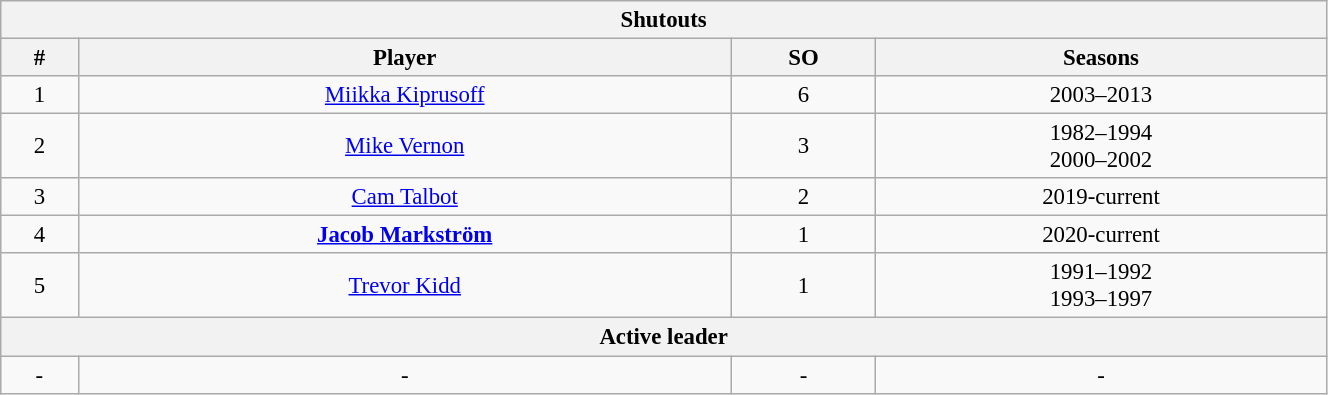<table class="wikitable" style="text-align: center; font-size: 95%" width="70%">
<tr>
<th colspan="4">Shutouts</th>
</tr>
<tr>
<th>#</th>
<th>Player</th>
<th>SO</th>
<th>Seasons</th>
</tr>
<tr>
<td>1</td>
<td><a href='#'>Miikka Kiprusoff</a></td>
<td>6</td>
<td>2003–2013</td>
</tr>
<tr>
<td>2</td>
<td><a href='#'>Mike Vernon</a></td>
<td>3</td>
<td>1982–1994<br>2000–2002</td>
</tr>
<tr>
<td>3</td>
<td><a href='#'>Cam Talbot</a></td>
<td>2</td>
<td>2019-current</td>
</tr>
<tr>
<td>4</td>
<td><strong><a href='#'>Jacob Markström</a></strong></td>
<td>1</td>
<td>2020-current</td>
</tr>
<tr>
<td>5</td>
<td><a href='#'>Trevor Kidd</a></td>
<td>1</td>
<td>1991–1992<br>1993–1997</td>
</tr>
<tr>
<th colspan="4">Active leader</th>
</tr>
<tr>
<td>-</td>
<td>-</td>
<td>-</td>
<td>-</td>
</tr>
</table>
